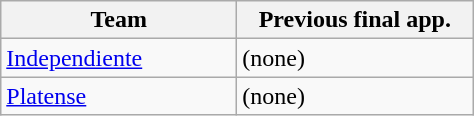<table class="wikitable">
<tr>
<th width=150px>Team</th>
<th width=150px>Previous final app.</th>
</tr>
<tr>
<td><a href='#'>Independiente</a></td>
<td>(none)</td>
</tr>
<tr>
<td><a href='#'>Platense</a></td>
<td>(none)</td>
</tr>
</table>
